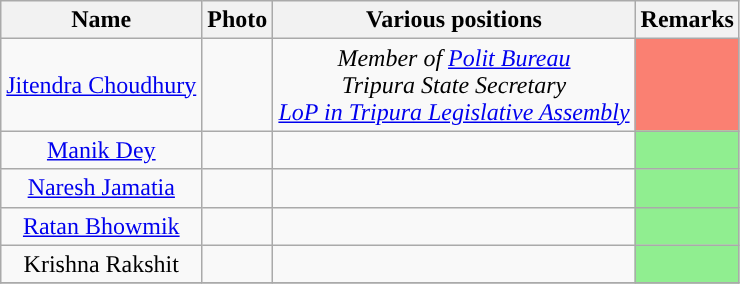<table class="wikitable sortable" style="text-align:center">
<tr>
<th Style="background-color:">Name</th>
<th Style="background-color:">Photo</th>
<th Style="background-color:">Various positions</th>
<th Style="background-color:">Remarks</th>
</tr>
<tr>
<td><a href='#'>Jitendra Choudhury</a></td>
<td></td>
<td><em>Member of <a href='#'>Polit Bureau</a></em><br><em>Tripura State Secretary</em><br><em><a href='#'>LoP in Tripura Legislative Assembly</a></em></td>
<td bgcolor = Salmon></td>
</tr>
<tr>
<td><a href='#'>Manik Dey</a></td>
<td></td>
<td></td>
<td bgcolor = LightGreen></td>
</tr>
<tr>
<td><a href='#'>Naresh Jamatia</a></td>
<td></td>
<td></td>
<td bgcolor = LightGreen></td>
</tr>
<tr>
<td><a href='#'>Ratan Bhowmik</a></td>
<td></td>
<td></td>
<td bgcolor = LightGreen></td>
</tr>
<tr>
<td>Krishna Rakshit</td>
<td></td>
<td></td>
<td bgcolor = LightGreen></td>
</tr>
<tr>
</tr>
</table>
